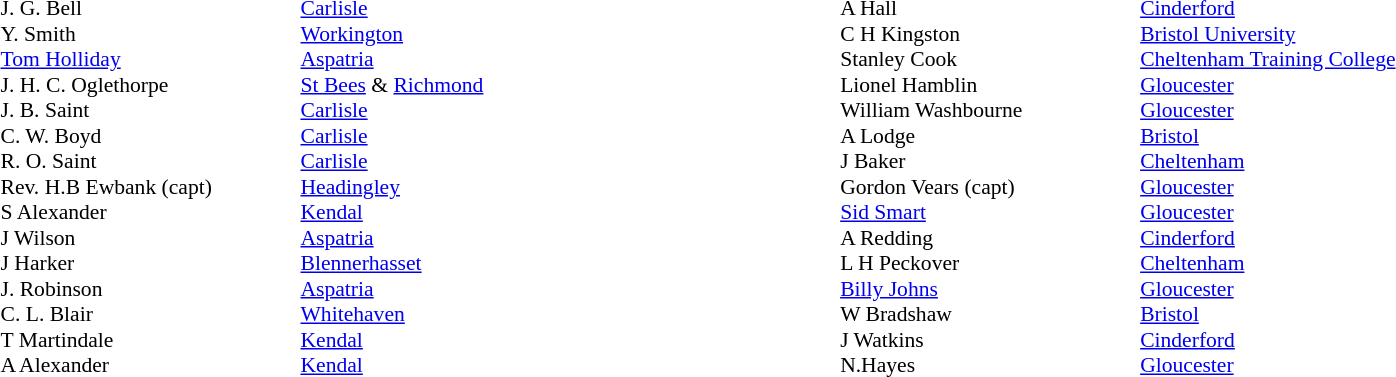<table width="80%">
<tr>
<td valign="top" width="50%"><br><table style="font-size: 90%" cellspacing="0" cellpadding="0">
<tr>
<th width="20"></th>
<th width="200"></th>
</tr>
<tr>
<td></td>
<td>J. G. Bell</td>
<td><a href='#'>Carlisle</a></td>
</tr>
<tr>
<td></td>
<td>Y. Smith</td>
<td><a href='#'>Workington</a></td>
</tr>
<tr>
<td></td>
<td><a href='#'>Tom Holliday</a></td>
<td><a href='#'>Aspatria</a></td>
</tr>
<tr>
<td></td>
<td>J. H. C. Oglethorpe</td>
<td><a href='#'>St Bees</a> & <a href='#'>Richmond</a></td>
</tr>
<tr>
<td></td>
<td>J. B. Saint</td>
<td><a href='#'>Carlisle</a></td>
</tr>
<tr>
<td></td>
<td>C. W. Boyd</td>
<td><a href='#'>Carlisle</a></td>
</tr>
<tr>
<td></td>
<td>R. O. Saint</td>
<td><a href='#'>Carlisle</a></td>
</tr>
<tr>
<td></td>
<td>Rev. H.B Ewbank (capt)</td>
<td><a href='#'>Headingley</a></td>
</tr>
<tr>
<td></td>
<td>S Alexander</td>
<td><a href='#'>Kendal</a></td>
</tr>
<tr>
<td></td>
<td>J Wilson</td>
<td><a href='#'>Aspatria</a></td>
</tr>
<tr>
<td></td>
<td>J Harker</td>
<td><a href='#'>Blennerhasset</a></td>
</tr>
<tr>
<td></td>
<td>J. Robinson</td>
<td><a href='#'>Aspatria</a></td>
</tr>
<tr>
<td></td>
<td>C. L. Blair</td>
<td><a href='#'>Whitehaven</a></td>
</tr>
<tr>
<td></td>
<td>T Martindale</td>
<td><a href='#'>Kendal</a></td>
</tr>
<tr>
<td></td>
<td>A Alexander</td>
<td><a href='#'>Kendal</a></td>
</tr>
<tr>
</tr>
</table>
</td>
<td valign="top" width="50%"><br><table style="font-size: 90%" cellspacing="0" cellpadding="0" align="center">
<tr>
<th width="20"></th>
<th width="200"></th>
</tr>
<tr>
<td></td>
<td>A Hall</td>
<td><a href='#'>Cinderford</a></td>
</tr>
<tr>
<td></td>
<td>C H Kingston</td>
<td><a href='#'>Bristol University</a></td>
</tr>
<tr>
<td></td>
<td>Stanley Cook</td>
<td><a href='#'>Cheltenham Training College</a></td>
</tr>
<tr>
<td></td>
<td>Lionel Hamblin</td>
<td><a href='#'>Gloucester</a></td>
</tr>
<tr>
<td></td>
<td>William Washbourne</td>
<td><a href='#'>Gloucester</a></td>
</tr>
<tr>
<td></td>
<td>A Lodge</td>
<td><a href='#'>Bristol</a></td>
</tr>
<tr>
<td></td>
<td>J Baker</td>
<td><a href='#'>Cheltenham</a></td>
</tr>
<tr>
<td></td>
<td>Gordon Vears (capt)</td>
<td><a href='#'>Gloucester</a></td>
</tr>
<tr>
<td></td>
<td><a href='#'>Sid Smart</a></td>
<td><a href='#'>Gloucester</a></td>
</tr>
<tr>
<td></td>
<td>A Redding</td>
<td><a href='#'>Cinderford</a></td>
</tr>
<tr>
<td></td>
<td>L H Peckover</td>
<td><a href='#'>Cheltenham</a></td>
</tr>
<tr>
<td></td>
<td><a href='#'>Billy Johns</a></td>
<td><a href='#'>Gloucester</a></td>
</tr>
<tr>
<td></td>
<td>W Bradshaw</td>
<td><a href='#'>Bristol</a></td>
</tr>
<tr>
<td></td>
<td>J Watkins</td>
<td><a href='#'>Cinderford</a></td>
</tr>
<tr>
<td></td>
<td>N.Hayes</td>
<td><a href='#'>Gloucester</a></td>
</tr>
<tr>
</tr>
</table>
</td>
</tr>
</table>
